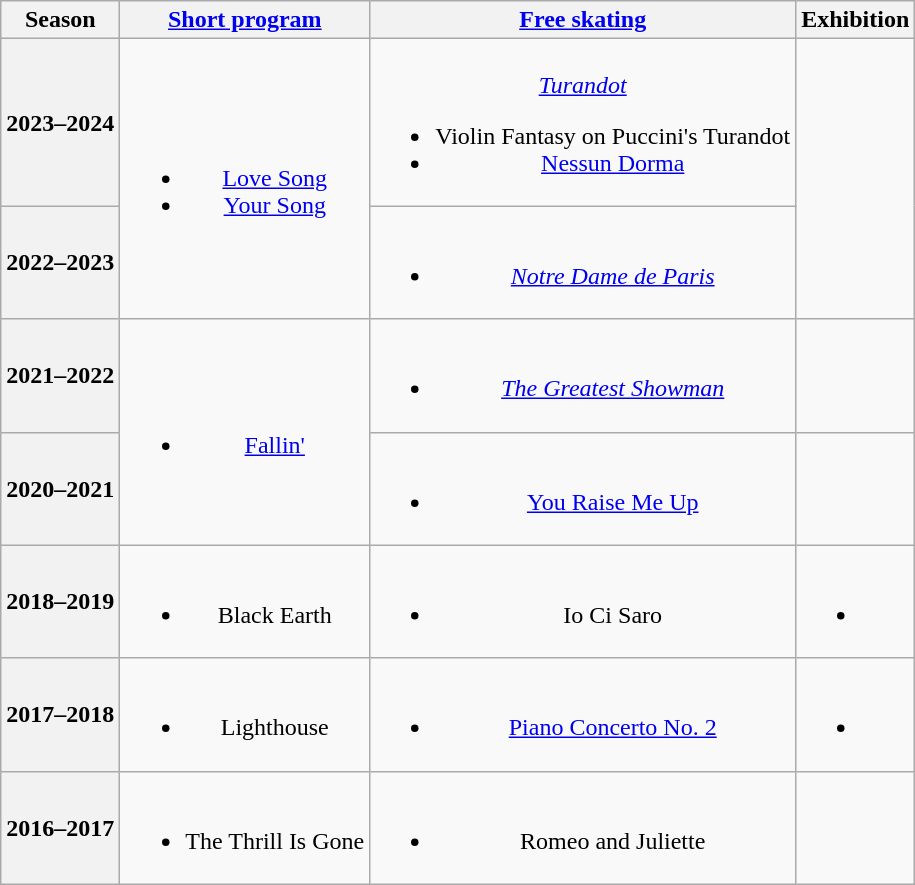<table class=wikitable style=text-align:center>
<tr>
<th>Season</th>
<th><a href='#'>Short program</a></th>
<th><a href='#'>Free skating</a></th>
<th>Exhibition</th>
</tr>
<tr>
<th>2023–2024</th>
<td rowspan=2><br><ul><li><a href='#'>Love Song</a> <br></li><li><a href='#'>Your Song</a> <br></li></ul></td>
<td><br><em><a href='#'>Turandot</a></em><ul><li>Violin Fantasy on Puccini's Turandot <br></li><li><a href='#'>Nessun Dorma</a> <br></li></ul></td>
</tr>
<tr>
<th>2022–2023</th>
<td><br><ul><li><em><a href='#'>Notre Dame de Paris</a></em> <br></li></ul></td>
</tr>
<tr>
<th>2021–2022</th>
<td rowspan=2><br><ul><li><a href='#'>Fallin'</a> <br></li></ul></td>
<td><br><ul><li><em><a href='#'>The Greatest Showman</a></em> <br></li></ul></td>
<td></td>
</tr>
<tr>
<th>2020–2021</th>
<td><br><ul><li><a href='#'>You Raise Me Up</a> <br></li></ul></td>
<td></td>
</tr>
<tr>
<th>2018–2019 <br> </th>
<td><br><ul><li>Black Earth <br></li></ul></td>
<td><br><ul><li>Io Ci Saro <br></li></ul></td>
<td><br><ul><li></li></ul></td>
</tr>
<tr>
<th>2017–2018 <br> </th>
<td><br><ul><li>Lighthouse <br></li></ul></td>
<td><br><ul><li><a href='#'>Piano Concerto No. 2</a> <br></li></ul></td>
<td><br><ul><li></li></ul></td>
</tr>
<tr>
<th>2016–2017 <br> </th>
<td><br><ul><li>The Thrill Is Gone <br></li></ul></td>
<td><br><ul><li>Romeo and Juliette</li></ul></td>
<td></td>
</tr>
</table>
